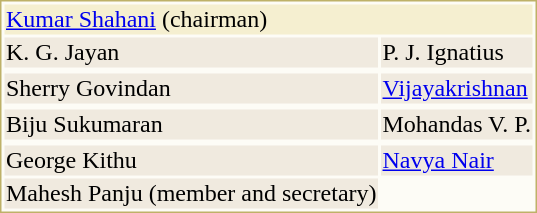<table style="border: 1px solid #BEB168;background-color:#FDFCF6;">
<tr>
<td colspan="2" style="background-color:#F5EFD0;"> <a href='#'>Kumar Shahani</a> (chairman)</td>
</tr>
<tr style="background-color:#F0EADF;">
<td> K. G. Jayan</td>
<td> P. J. Ignatius</td>
</tr>
<tr style="vertical-align:top;">
</tr>
<tr style="background-color:#F0EADF;">
<td> Sherry Govindan</td>
<td> <a href='#'>Vijayakrishnan</a></td>
</tr>
<tr style="vertical-align:top;">
</tr>
<tr style="background-color:#F0EADF;">
<td> Biju Sukumaran</td>
<td> Mohandas V. P.</td>
</tr>
<tr style="vertical-align:top;">
</tr>
<tr style="background-color:#F0EADF;">
<td> George Kithu</td>
<td> <a href='#'>Navya Nair</a></td>
</tr>
<tr style="background-color:#F0EADF;">
<td> Mahesh Panju (member and secretary)</td>
</tr>
</table>
